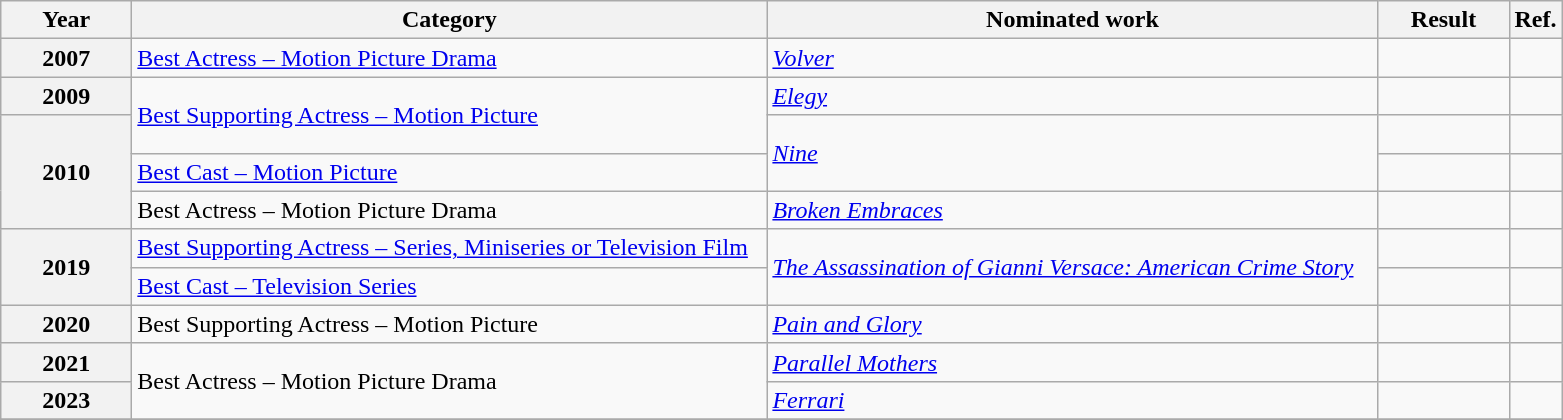<table class=wikitable>
<tr>
<th scope="col" style="width:5em;">Year</th>
<th scope="col" style="width:26em;">Category</th>
<th scope="col" style="width:25em;">Nominated work</th>
<th scope="col" style="width:5em;">Result</th>
<th>Ref.</th>
</tr>
<tr>
<th style="text-align:center;">2007</th>
<td><a href='#'>Best Actress – Motion Picture Drama</a>⁣</td>
<td><em><a href='#'>Volver</a></em>⁣</td>
<td>⁣</td>
<td></td>
</tr>
<tr ⁣>
<th style="text-align:center;">2009⁣</th>
<td rowspan="2"><a href='#'>Best Supporting Actress – Motion Picture</a>⁣</td>
<td><em><a href='#'>Elegy</a></em>⁣</td>
<td>⁣</td>
<td></td>
</tr>
<tr ⁣>
<th rowspan="3" style="text-align:center;">2010⁣</th>
<td rowspan="2"><em><a href='#'>Nine</a></em>⁣</td>
<td>⁣</td>
<td></td>
</tr>
<tr ⁣>
<td><a href='#'>Best Cast – Motion Picture</a>⁣</td>
<td>⁣</td>
<td></td>
</tr>
<tr ⁣>
<td>Best Actress – Motion Picture Drama⁣</td>
<td><em><a href='#'>Broken Embraces</a></em>⁣</td>
<td>⁣</td>
<td></td>
</tr>
<tr ⁣>
<th rowspan="2" style="text-align:center;">2019⁣</th>
<td><a href='#'>Best Supporting Actress – Series, Miniseries or Television Film</a>⁣</td>
<td rowspan="2"><em><a href='#'>The Assassination of Gianni Versace: American Crime Story</a></em>⁣</td>
<td></td>
<td>⁣</td>
</tr>
<tr ⁣>
<td><a href='#'>Best Cast – Television Series</a>⁣</td>
<td>⁣</td>
<td></td>
</tr>
<tr ⁣>
<th style="text-align:center;">2020⁣</th>
<td>Best Supporting Actress – Motion Picture⁣</td>
<td><em><a href='#'>Pain and Glory</a></em>⁣</td>
<td>⁣</td>
<td></td>
</tr>
<tr ⁣>
<th style="text-align:center;">2021</th>
<td rowspan="2">Best Actress – Motion Picture Drama⁣</td>
<td><em><a href='#'>Parallel Mothers</a></em>⁣</td>
<td>⁣</td>
<td></td>
</tr>
<tr>
<th style="text-align:center;">2023</th>
<td><em><a href='#'>Ferrari</a></em></td>
<td></td>
<td></td>
</tr>
<tr>
</tr>
</table>
